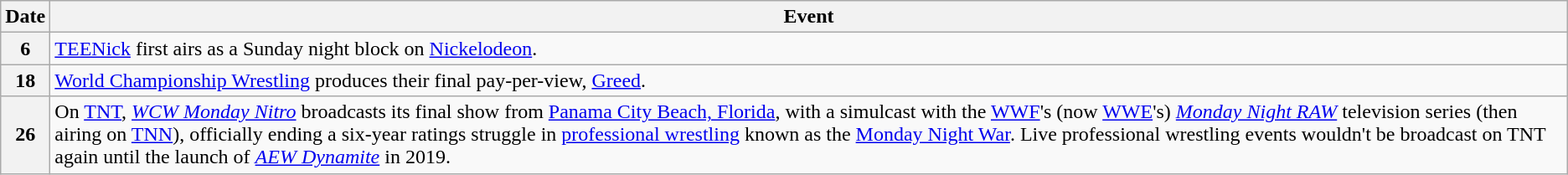<table class="wikitable">
<tr>
<th>Date</th>
<th>Event</th>
</tr>
<tr>
<th>6</th>
<td><a href='#'>TEENick</a> first airs as a Sunday night block on <a href='#'>Nickelodeon</a>.</td>
</tr>
<tr>
<th>18</th>
<td><a href='#'>World Championship Wrestling</a> produces their final pay-per-view, <a href='#'>Greed</a>.</td>
</tr>
<tr>
<th>26</th>
<td>On <a href='#'>TNT</a>, <em><a href='#'>WCW Monday Nitro</a></em> broadcasts its final show from <a href='#'>Panama City Beach, Florida</a>, with a simulcast with the <a href='#'>WWF</a>'s (now <a href='#'>WWE</a>'s) <em><a href='#'>Monday Night RAW</a></em> television series (then airing on <a href='#'>TNN</a>), officially ending a six-year ratings struggle in <a href='#'>professional wrestling</a> known as the <a href='#'>Monday Night War</a>. Live professional wrestling events wouldn't be broadcast on TNT again until the launch of <em><a href='#'>AEW Dynamite</a></em> in 2019.</td>
</tr>
</table>
